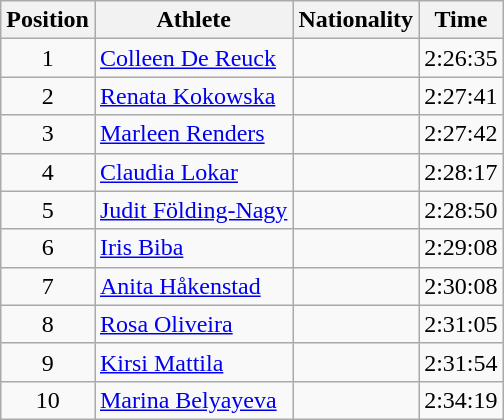<table class="wikitable sortable">
<tr>
<th>Position</th>
<th>Athlete</th>
<th>Nationality</th>
<th>Time</th>
</tr>
<tr>
<td style="text-align:center">1</td>
<td><a href='#'>Colleen De Reuck</a></td>
<td></td>
<td>2:26:35</td>
</tr>
<tr>
<td style="text-align:center">2</td>
<td><a href='#'>Renata Kokowska</a></td>
<td></td>
<td>2:27:41</td>
</tr>
<tr>
<td style="text-align:center">3</td>
<td><a href='#'>Marleen Renders</a></td>
<td></td>
<td>2:27:42</td>
</tr>
<tr>
<td style="text-align:center">4</td>
<td><a href='#'>Claudia Lokar</a></td>
<td></td>
<td>2:28:17</td>
</tr>
<tr>
<td style="text-align:center">5</td>
<td><a href='#'>Judit Földing-Nagy</a></td>
<td></td>
<td>2:28:50</td>
</tr>
<tr>
<td style="text-align:center">6</td>
<td><a href='#'>Iris Biba</a></td>
<td></td>
<td>2:29:08</td>
</tr>
<tr>
<td style="text-align:center">7</td>
<td><a href='#'>Anita Håkenstad</a></td>
<td></td>
<td>2:30:08</td>
</tr>
<tr>
<td style="text-align:center">8</td>
<td><a href='#'>Rosa Oliveira</a></td>
<td></td>
<td>2:31:05</td>
</tr>
<tr>
<td style="text-align:center">9</td>
<td><a href='#'>Kirsi Mattila</a></td>
<td></td>
<td>2:31:54</td>
</tr>
<tr>
<td style="text-align:center">10</td>
<td><a href='#'>Marina Belyayeva</a></td>
<td></td>
<td>2:34:19</td>
</tr>
</table>
